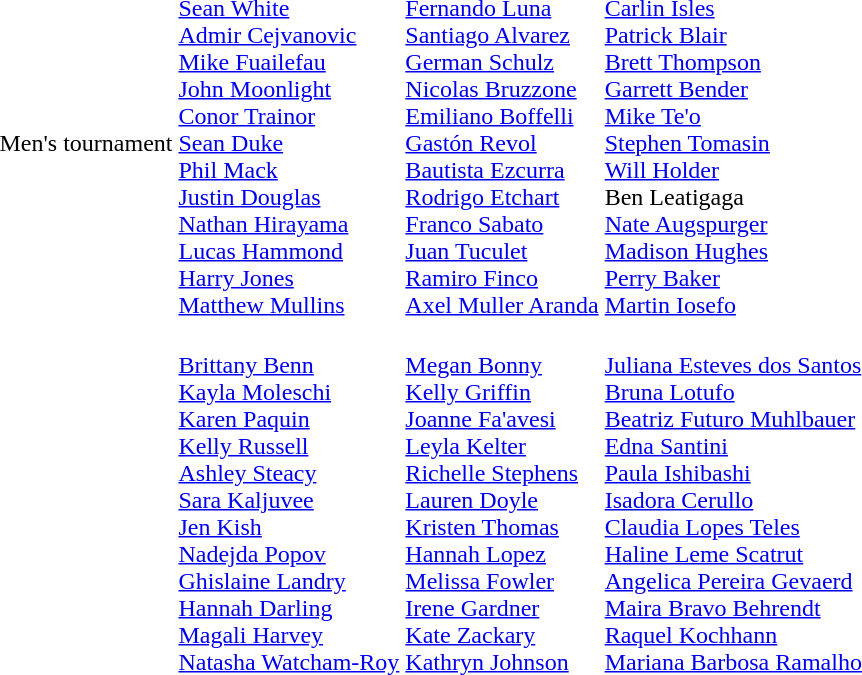<table>
<tr>
<td>Men's tournament <br></td>
<td><br><a href='#'>Sean White</a><br><a href='#'>Admir Cejvanovic</a><br><a href='#'>Mike Fuailefau</a><br><a href='#'>John Moonlight</a><br><a href='#'>Conor Trainor</a><br><a href='#'>Sean Duke</a><br><a href='#'>Phil Mack</a><br><a href='#'>Justin Douglas</a><br><a href='#'>Nathan Hirayama</a><br><a href='#'>Lucas Hammond</a><br><a href='#'>Harry Jones</a><br><a href='#'>Matthew Mullins</a></td>
<td><br><a href='#'>Fernando Luna</a><br><a href='#'>Santiago Alvarez</a><br><a href='#'>German Schulz</a><br><a href='#'>Nicolas Bruzzone</a><br><a href='#'>Emiliano Boffelli</a><br><a href='#'>Gastón Revol</a><br><a href='#'>Bautista Ezcurra</a><br><a href='#'>Rodrigo Etchart</a><br><a href='#'>Franco Sabato</a><br><a href='#'>Juan Tuculet</a><br><a href='#'>Ramiro Finco</a><br><a href='#'>Axel Muller Aranda</a></td>
<td><br><a href='#'>Carlin Isles</a><br><a href='#'>Patrick Blair</a><br><a href='#'>Brett Thompson</a><br><a href='#'>Garrett Bender</a><br><a href='#'>Mike Te'o</a><br><a href='#'>Stephen Tomasin</a><br><a href='#'>Will Holder</a><br>Ben Leatigaga<br><a href='#'>Nate Augspurger</a><br><a href='#'>Madison Hughes</a><br><a href='#'>Perry Baker</a><br><a href='#'>Martin Iosefo</a></td>
</tr>
<tr>
<td> <br></td>
<td><br><a href='#'>Brittany Benn</a><br><a href='#'>Kayla Moleschi</a><br><a href='#'>Karen Paquin</a><br><a href='#'>Kelly Russell</a><br><a href='#'>Ashley Steacy</a><br><a href='#'>Sara Kaljuvee</a><br><a href='#'>Jen Kish</a><br><a href='#'>Nadejda Popov</a><br><a href='#'>Ghislaine Landry</a><br><a href='#'>Hannah Darling</a><br><a href='#'>Magali Harvey</a><br><a href='#'>Natasha Watcham-Roy</a></td>
<td><br><a href='#'>Megan Bonny</a><br><a href='#'>Kelly Griffin</a><br><a href='#'>Joanne Fa'avesi</a><br><a href='#'>Leyla Kelter</a><br><a href='#'>Richelle Stephens</a><br><a href='#'>Lauren Doyle</a><br><a href='#'>Kristen Thomas</a><br><a href='#'>Hannah Lopez</a><br><a href='#'>Melissa Fowler</a><br><a href='#'>Irene Gardner</a><br><a href='#'>Kate Zackary</a><br><a href='#'>Kathryn Johnson</a></td>
<td><br><a href='#'>Juliana Esteves dos Santos</a><br><a href='#'>Bruna Lotufo</a><br><a href='#'>Beatriz Futuro Muhlbauer</a><br><a href='#'>Edna Santini</a><br><a href='#'>Paula Ishibashi</a><br><a href='#'>Isadora Cerullo</a><br><a href='#'>Claudia Lopes Teles</a><br><a href='#'>Haline Leme Scatrut</a><br><a href='#'>Angelica Pereira Gevaerd</a><br><a href='#'>Maira Bravo Behrendt</a><br><a href='#'>Raquel Kochhann</a><br><a href='#'>Mariana Barbosa Ramalho</a></td>
</tr>
</table>
